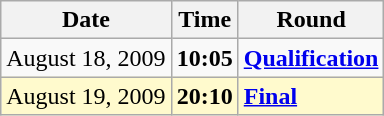<table class="wikitable">
<tr>
<th>Date</th>
<th>Time</th>
<th>Round</th>
</tr>
<tr>
<td>August 18, 2009</td>
<td><strong>10:05</strong></td>
<td><strong><a href='#'>Qualification</a></strong></td>
</tr>
<tr style=background:lemonchiffon>
<td>August 19, 2009</td>
<td><strong>20:10</strong></td>
<td><strong><a href='#'>Final</a></strong></td>
</tr>
</table>
